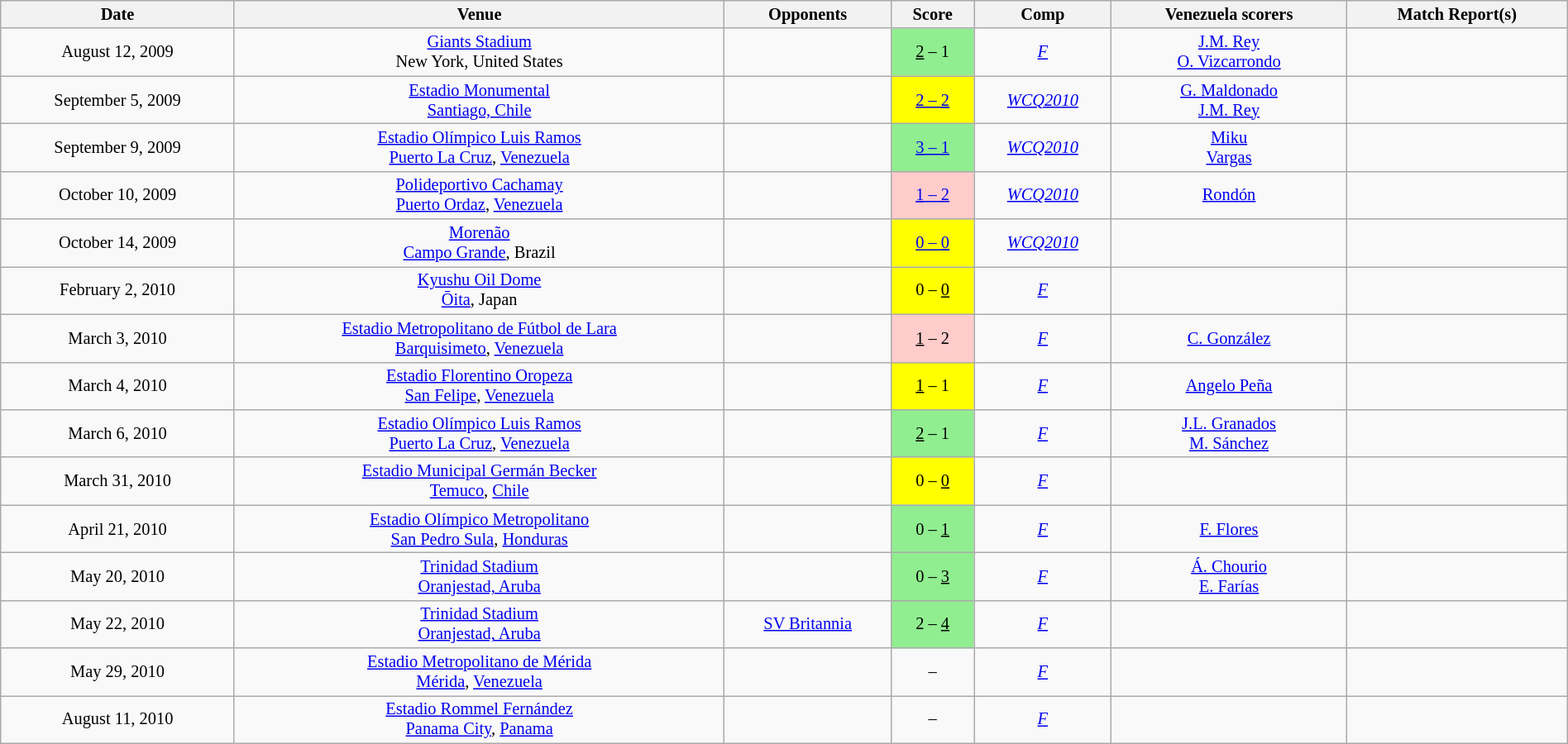<table class="wikitable" style="font-size:85%; text-align:center;" width="100%">
<tr>
<th>Date</th>
<th>Venue</th>
<th>Opponents</th>
<th>Score</th>
<th>Comp</th>
<th>Venezuela scorers</th>
<th>Match Report(s)</th>
</tr>
<tr>
<td>August 12, 2009</td>
<td><a href='#'>Giants Stadium</a><br>New York, United States</td>
<td></td>
<td bgcolor="lightgreen"><u>2</u> – 1</td>
<td><em><a href='#'>F</a></em></td>
<td><a href='#'>J.M. Rey</a> <br><a href='#'>O. Vizcarrondo</a> </td>
<td></td>
</tr>
<tr>
<td>September 5, 2009</td>
<td><a href='#'>Estadio Monumental</a><br><a href='#'>Santiago, Chile</a></td>
<td></td>
<td bgcolor=#FFFF00><a href='#'>2 – <u>2</u></a></td>
<td><em><a href='#'>WCQ2010</a></em></td>
<td><a href='#'>G. Maldonado</a> <br><a href='#'>J.M. Rey</a> </td>
<td></td>
</tr>
<tr>
<td>September 9, 2009</td>
<td><a href='#'>Estadio Olímpico Luis Ramos</a><br><a href='#'>Puerto La Cruz</a>, <a href='#'>Venezuela</a></td>
<td></td>
<td bgcolor="lightgreen"><a href='#'><u>3</u> – 1</a></td>
<td><em><a href='#'>WCQ2010</a></em></td>
<td><a href='#'>Miku</a>  <br> <a href='#'>Vargas</a> </td>
<td></td>
</tr>
<tr>
<td>October 10, 2009</td>
<td><a href='#'>Polideportivo Cachamay</a><br> <a href='#'>Puerto Ordaz</a>, <a href='#'>Venezuela</a></td>
<td></td>
<td bgcolor=#FFCCCC><a href='#'><u>1</u> – 2</a></td>
<td><em><a href='#'>WCQ2010</a></em></td>
<td><a href='#'>Rondón</a> </td>
<td></td>
</tr>
<tr>
<td>October 14, 2009</td>
<td><a href='#'>Morenão</a><br> <a href='#'>Campo Grande</a>, Brazil</td>
<td></td>
<td bgcolor=#FFFF00><a href='#'>0 – <u>0</u></a></td>
<td><em><a href='#'>WCQ2010</a></em></td>
<td></td>
<td></td>
</tr>
<tr>
<td>February 2, 2010</td>
<td><a href='#'>Kyushu Oil Dome</a><br><a href='#'>Ōita</a>, Japan</td>
<td></td>
<td bgcolor=#FFFF00>0 – <u>0</u></td>
<td><em><a href='#'>F</a></em></td>
<td></td>
<td></td>
</tr>
<tr>
<td>March 3, 2010</td>
<td><a href='#'>Estadio Metropolitano de Fútbol de Lara</a><br><a href='#'>Barquisimeto</a>, <a href='#'>Venezuela</a></td>
<td></td>
<td bgcolor=#FFCCCC><u>1</u> – 2</td>
<td><em><a href='#'>F</a></em></td>
<td><a href='#'>C. González</a> </td>
<td></td>
</tr>
<tr>
<td>March 4, 2010</td>
<td><a href='#'>Estadio Florentino Oropeza</a><br><a href='#'>San Felipe</a>, <a href='#'>Venezuela</a></td>
<td></td>
<td bgcolor=#FFFF00><u>1</u> – 1</td>
<td><em><a href='#'>F</a></em></td>
<td><a href='#'>Angelo Peña</a> </td>
<td></td>
</tr>
<tr>
<td>March 6, 2010</td>
<td><a href='#'>Estadio Olímpico Luis Ramos</a><br><a href='#'>Puerto La Cruz</a>, <a href='#'>Venezuela</a></td>
<td></td>
<td bgcolor="lightgreen"><u>2</u> – 1</td>
<td><em><a href='#'>F</a></em></td>
<td><a href='#'>J.L. Granados</a> <br><a href='#'>M. Sánchez</a> </td>
<td></td>
</tr>
<tr>
<td>March 31, 2010</td>
<td><a href='#'>Estadio Municipal Germán Becker</a><br><a href='#'>Temuco</a>, <a href='#'>Chile</a></td>
<td></td>
<td bgcolor=#FFFF00>0 – <u>0</u></td>
<td><em><a href='#'>F</a></em></td>
<td></td>
<td></td>
</tr>
<tr>
<td>April 21, 2010</td>
<td><a href='#'>Estadio Olímpico Metropolitano</a><br><a href='#'>San Pedro Sula</a>, <a href='#'>Honduras</a></td>
<td></td>
<td bgcolor="lightgreen">0 – <u>1</u></td>
<td><em><a href='#'>F</a></em></td>
<td><a href='#'>F. Flores</a> </td>
<td></td>
</tr>
<tr>
<td>May 20, 2010</td>
<td><a href='#'>Trinidad Stadium</a><br><a href='#'>Oranjestad, Aruba</a></td>
<td></td>
<td bgcolor="lightgreen">0 – <u>3</u></td>
<td><em><a href='#'>F</a></em></td>
<td><a href='#'>Á. Chourio</a> <br><a href='#'>E. Farías</a> </td>
<td></td>
</tr>
<tr>
<td>May 22, 2010</td>
<td><a href='#'>Trinidad Stadium</a><br><a href='#'>Oranjestad, Aruba</a></td>
<td> <a href='#'>SV Britannia</a></td>
<td bgcolor="lightgreen">2 – <u>4</u></td>
<td><em><a href='#'>F</a></em></td>
<td></td>
<td></td>
</tr>
<tr>
<td>May 29, 2010</td>
<td><a href='#'>Estadio Metropolitano de Mérida</a><br><a href='#'>Mérida</a>, <a href='#'>Venezuela</a></td>
<td></td>
<td bgcolor=>–</td>
<td><em><a href='#'>F</a></em></td>
<td></td>
<td></td>
</tr>
<tr>
<td>August 11, 2010</td>
<td><a href='#'>Estadio Rommel Fernández</a><br><a href='#'>Panama City</a>, <a href='#'>Panama</a></td>
<td></td>
<td bgcolor=>–</td>
<td><em><a href='#'>F</a></em></td>
<td></td>
<td></td>
</tr>
</table>
